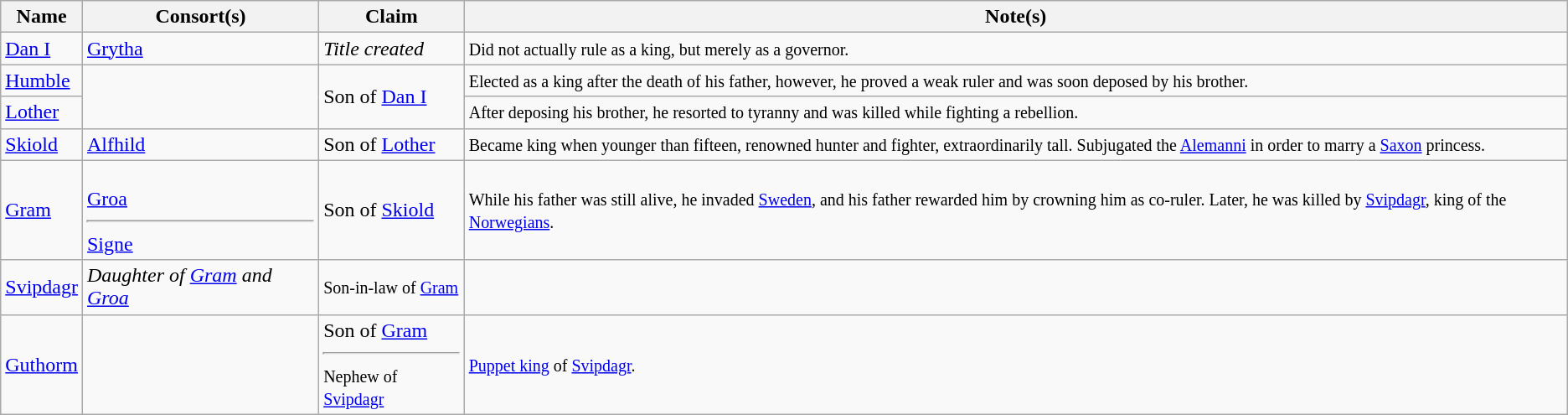<table class="wikitable">
<tr>
<th>Name</th>
<th>Consort(s)</th>
<th>Claim</th>
<th>Note(s)</th>
</tr>
<tr>
<td><a href='#'>Dan I</a></td>
<td><a href='#'>Grytha</a></td>
<td><em>Title created</em></td>
<td><small>Did not actually rule as a king, but merely as a governor.</small></td>
</tr>
<tr>
<td><a href='#'>Humble</a></td>
<td rowspan="2"></td>
<td rowspan="2">Son of <a href='#'>Dan I</a></td>
<td><small>Elected as a king after the death of his father, however, he proved a weak ruler and was soon deposed by his brother.</small></td>
</tr>
<tr>
<td><a href='#'>Lother</a></td>
<td><small>After deposing his brother, he resorted to tyranny and was killed while fighting a rebellion.</small></td>
</tr>
<tr>
<td><a href='#'>Skiold</a></td>
<td><a href='#'>Alfhild</a></td>
<td>Son of <a href='#'>Lother</a></td>
<td><small>Became king when younger than fifteen, renowned hunter and fighter, extraordinarily tall. Subjugated the <a href='#'>Alemanni</a> in order to marry a <a href='#'>Saxon</a> princess.</small></td>
</tr>
<tr>
<td><a href='#'>Gram</a></td>
<td><br><a href='#'>Groa</a><hr>
<a href='#'>Signe</a></td>
<td>Son of <a href='#'>Skiold</a></td>
<td><small>While his father was still alive, he invaded <a href='#'>Sweden</a>, and his father rewarded him by crowning him as co-ruler. Later, he was killed by <a href='#'>Svipdagr</a>, king of the <a href='#'>Norwegians</a>.</small></td>
</tr>
<tr>
<td><a href='#'>Svipdagr</a></td>
<td><em>Daughter of <a href='#'>Gram</a> and <a href='#'>Groa</a></em></td>
<td><small>Son-in-law of <a href='#'>Gram</a></small></td>
<td></td>
</tr>
<tr>
<td><a href='#'>Guthorm</a></td>
<td></td>
<td>Son of <a href='#'>Gram</a><hr><small>Nephew of <a href='#'>Svipdagr</a></small></td>
<td><small><a href='#'>Puppet king</a> of <a href='#'>Svipdagr</a>.</small></td>
</tr>
</table>
